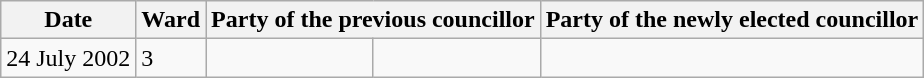<table class="wikitable">
<tr>
<th>Date</th>
<th>Ward</th>
<th colspan=2>Party of the previous councillor</th>
<th colspan=2>Party of the newly elected councillor</th>
</tr>
<tr>
<td>24 July 2002</td>
<td>3</td>
<td></td>
<td></td>
</tr>
</table>
